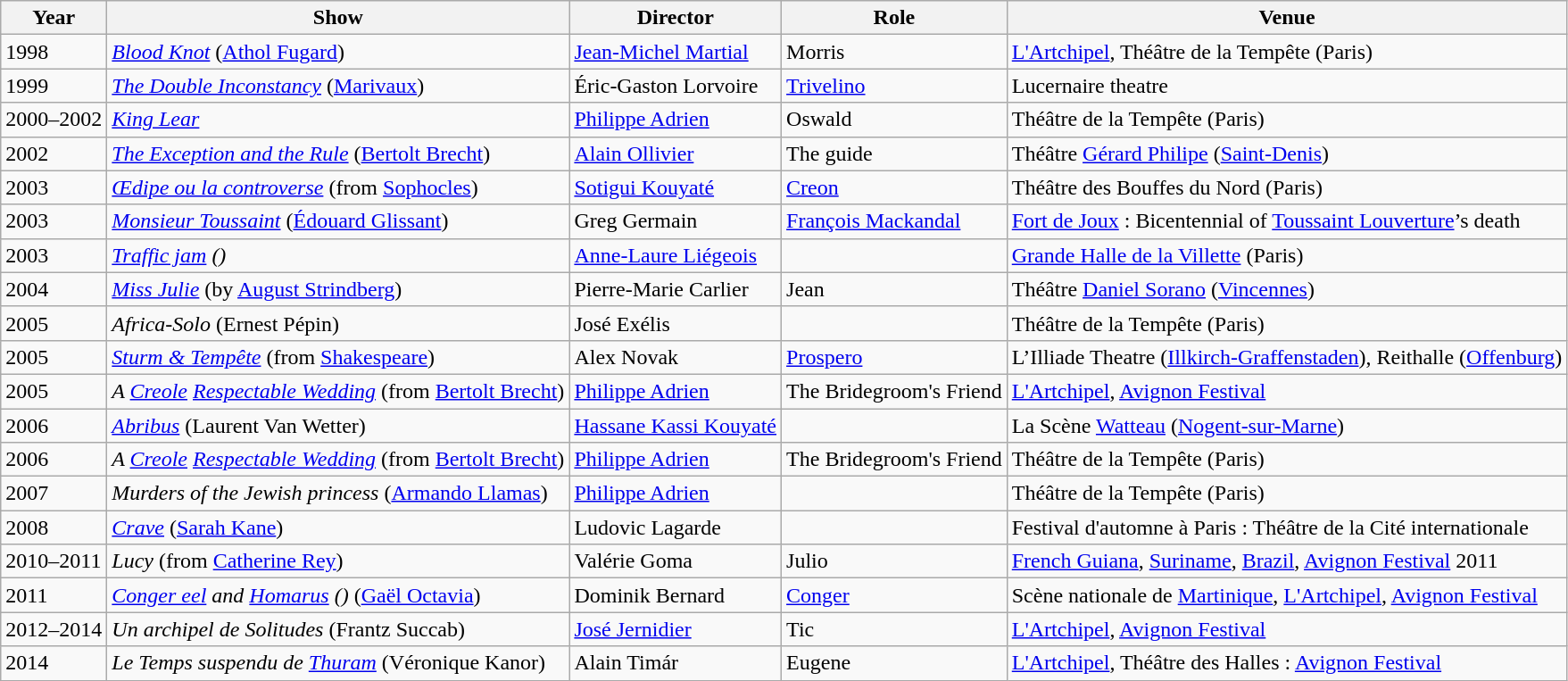<table class="wikitable">
<tr>
<th>Year</th>
<th>Show</th>
<th>Director</th>
<th>Role</th>
<th>Venue</th>
</tr>
<tr>
<td>1998</td>
<td><em><a href='#'>Blood Knot</a></em> (<a href='#'>Athol Fugard</a>)</td>
<td><a href='#'>Jean-Michel Martial</a></td>
<td>Morris</td>
<td><a href='#'>L'Artchipel</a>, Théâtre de la Tempête (Paris)</td>
</tr>
<tr>
<td>1999</td>
<td><em><a href='#'>The Double Inconstancy</a></em> (<a href='#'>Marivaux</a>)</td>
<td>Éric-Gaston Lorvoire</td>
<td><a href='#'>Trivelino</a></td>
<td>Lucernaire theatre</td>
</tr>
<tr>
<td>2000–2002</td>
<td><em><a href='#'>King Lear</a></em></td>
<td><a href='#'>Philippe Adrien</a></td>
<td>Oswald</td>
<td>Théâtre de la Tempête (Paris)</td>
</tr>
<tr>
<td>2002</td>
<td><em><a href='#'>The Exception and the Rule</a></em> (<a href='#'>Bertolt Brecht</a>)</td>
<td><a href='#'>Alain Ollivier</a></td>
<td>The guide</td>
<td>Théâtre <a href='#'>Gérard Philipe</a> (<a href='#'>Saint-Denis</a>)</td>
</tr>
<tr>
<td>2003</td>
<td><em><a href='#'>Œdipe ou la controverse</a></em> (from <a href='#'>Sophocles</a>)</td>
<td><a href='#'>Sotigui Kouyaté</a></td>
<td><a href='#'>Creon</a></td>
<td>Théâtre des Bouffes du Nord (Paris)</td>
</tr>
<tr>
<td>2003</td>
<td><em><a href='#'>Monsieur Toussaint</a></em> (<a href='#'>Édouard Glissant</a>)</td>
<td>Greg Germain</td>
<td><a href='#'>François Mackandal</a></td>
<td><a href='#'>Fort de Joux</a> : Bicentennial of <a href='#'>Toussaint Louverture</a>’s death</td>
</tr>
<tr>
<td>2003</td>
<td><em><a href='#'>Traffic jam</a> ()</em></td>
<td><a href='#'>Anne-Laure Liégeois</a></td>
<td></td>
<td><a href='#'>Grande Halle de la Villette</a> (Paris)</td>
</tr>
<tr>
<td>2004</td>
<td><em><a href='#'>Miss Julie</a></em> (by <a href='#'>August Strindberg</a>)</td>
<td>Pierre-Marie Carlier</td>
<td>Jean</td>
<td>Théâtre <a href='#'>Daniel Sorano</a> (<a href='#'>Vincennes</a>)</td>
</tr>
<tr>
<td>2005</td>
<td><em>Africa-Solo</em> (Ernest Pépin)</td>
<td>José Exélis</td>
<td></td>
<td>Théâtre de la Tempête (Paris)</td>
</tr>
<tr>
<td>2005</td>
<td><em><a href='#'>Sturm & Tempête</a></em> (from <a href='#'>Shakespeare</a>)</td>
<td>Alex Novak</td>
<td><a href='#'>Prospero</a></td>
<td>L’Illiade Theatre (<a href='#'>Illkirch-Graffenstaden</a>), Reithalle (<a href='#'>Offenburg</a>)</td>
</tr>
<tr>
<td>2005</td>
<td><em>A <a href='#'>Creole</a> <a href='#'>Respectable Wedding</a></em> (from <a href='#'>Bertolt Brecht</a>)</td>
<td><a href='#'>Philippe Adrien</a></td>
<td>The Bridegroom's Friend</td>
<td><a href='#'>L'Artchipel</a>, <a href='#'>Avignon Festival</a></td>
</tr>
<tr>
<td>2006</td>
<td><em><a href='#'>Abribus</a></em> (Laurent Van Wetter)</td>
<td><a href='#'>Hassane Kassi Kouyaté</a></td>
<td></td>
<td>La Scène <a href='#'>Watteau</a> (<a href='#'>Nogent-sur-Marne</a>)</td>
</tr>
<tr>
<td>2006</td>
<td><em>A <a href='#'>Creole</a> <a href='#'>Respectable Wedding</a></em> (from <a href='#'>Bertolt Brecht</a>)</td>
<td><a href='#'>Philippe Adrien</a></td>
<td>The Bridegroom's Friend</td>
<td>Théâtre de la Tempête (Paris)</td>
</tr>
<tr>
<td>2007</td>
<td><em>Murders of the Jewish princess</em> (<a href='#'>Armando Llamas</a>)</td>
<td><a href='#'>Philippe Adrien</a></td>
<td></td>
<td>Théâtre de la Tempête (Paris)</td>
</tr>
<tr>
<td>2008</td>
<td><em><a href='#'>Crave</a></em> (<a href='#'>Sarah Kane</a>)</td>
<td>Ludovic Lagarde</td>
<td></td>
<td>Festival d'automne à Paris : Théâtre de la Cité internationale</td>
</tr>
<tr>
<td>2010–2011</td>
<td><em>Lucy</em> (from <a href='#'>Catherine Rey</a>)</td>
<td>Valérie Goma</td>
<td>Julio</td>
<td><a href='#'>French Guiana</a>, <a href='#'>Suriname</a>, <a href='#'>Brazil</a>, <a href='#'>Avignon Festival</a> 2011</td>
</tr>
<tr>
<td>2011</td>
<td><em><a href='#'>Conger eel</a> and <a href='#'>Homarus</a> ()</em> (<a href='#'>Gaël Octavia</a>)</td>
<td>Dominik Bernard</td>
<td><a href='#'>Conger</a></td>
<td>Scène nationale de <a href='#'>Martinique</a>, <a href='#'>L'Artchipel</a>, <a href='#'>Avignon Festival</a></td>
</tr>
<tr>
<td>2012–2014</td>
<td><em>Un archipel de Solitudes</em> (Frantz Succab)</td>
<td><a href='#'>José Jernidier</a></td>
<td>Tic</td>
<td><a href='#'>L'Artchipel</a>, <a href='#'>Avignon Festival</a></td>
</tr>
<tr>
<td>2014</td>
<td><em>Le Temps suspendu de <a href='#'>Thuram</a></em> (Véronique Kanor)</td>
<td>Alain Timár</td>
<td>Eugene</td>
<td><a href='#'>L'Artchipel</a>, Théâtre des Halles : <a href='#'>Avignon Festival</a></td>
</tr>
</table>
